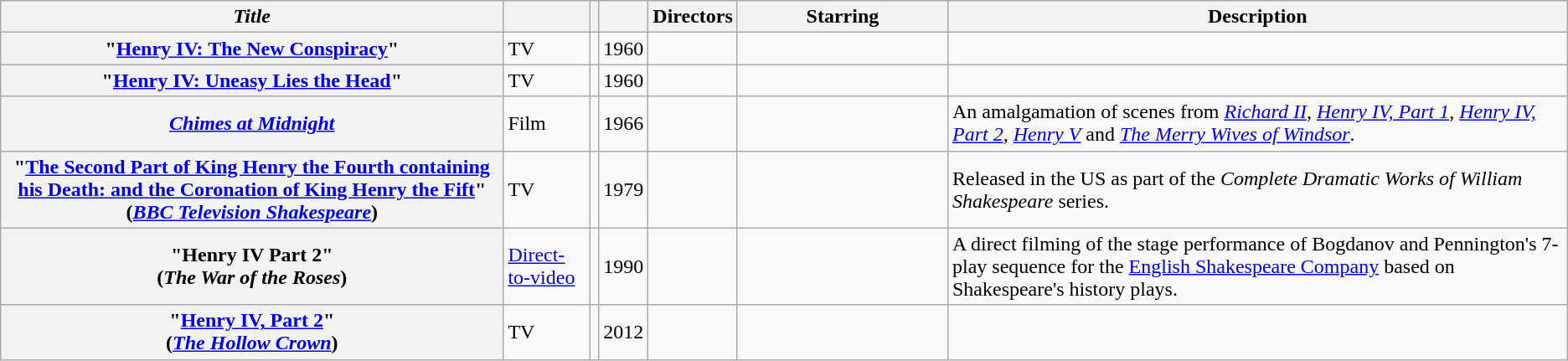<table class="wikitable sortable">
<tr>
<th scope="col"><em>Title</em></th>
<th scope="col"></th>
<th scope="col"></th>
<th scope="col"></th>
<th scope="col" class="unsortable">Directors</th>
<th scope="col" class="unsortable" style="min-width: 10em">Starring</th>
<th scope="col" class="unsortable" style="min-width: 15em">Description</th>
</tr>
<tr>
<th scope="row" style="white-space: nowrap">"<a href='#'>Henry IV: The New Conspiracy</a>"<br></th>
<td>TV</td>
<td></td>
<td>1960</td>
<td></td>
<td></td>
<td></td>
</tr>
<tr>
<th scope="row" style="white-space: nowrap">"<a href='#'>Henry IV: Uneasy Lies the Head</a>"<br></th>
<td>TV</td>
<td></td>
<td>1960</td>
<td></td>
<td></td>
<td></td>
</tr>
<tr>
<th scope="row" style="white-space: nowrap"><em><a href='#'>Chimes at Midnight</a></em></th>
<td>Film</td>
<td></td>
<td>1966</td>
<td></td>
<td></td>
<td>An amalgamation of scenes from <em><a href='#'>Richard II</a></em>, <em><a href='#'>Henry IV, Part 1</a></em>, <em><a href='#'>Henry IV, Part 2</a></em>, <em><a href='#'>Henry V</a></em> and <em><a href='#'>The Merry Wives of Windsor</a></em>.</td>
</tr>
<tr>
<th scope="row" style="white-space: normal">"<a href='#'>The Second Part of King Henry the Fourth containing his Death: and the Coronation of King Henry the Fift</a>"<br>(<em><a href='#'>BBC Television Shakespeare</a></em>)</th>
<td>TV</td>
<td></td>
<td>1979</td>
<td></td>
<td></td>
<td>Released in the US as part of the <em>Complete Dramatic Works of William Shakespeare</em> series.</td>
</tr>
<tr>
<th scope="row" style="white-space: nowrap">"Henry IV Part 2"<br>(<em>The War of the Roses</em>)</th>
<td><a href='#'>Direct-to-video</a></td>
<td></td>
<td>1990</td>
<td></td>
<td></td>
<td>A direct filming of the stage performance of Bogdanov and Pennington's 7-play sequence for the <a href='#'>English Shakespeare Company</a> based on Shakespeare's history plays.</td>
</tr>
<tr>
<th scope="row" style="white-space: nowrap">"<a href='#'>Henry IV, Part 2</a>"<br>(<em><a href='#'>The Hollow Crown</a></em>)</th>
<td>TV</td>
<td></td>
<td>2012</td>
<td></td>
<td></td>
<td></td>
</tr>
</table>
